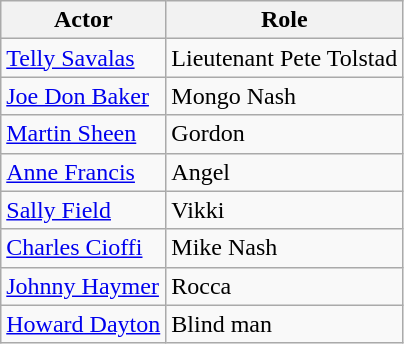<table class="wikitable">
<tr>
<th>Actor</th>
<th>Role</th>
</tr>
<tr>
<td><a href='#'>Telly Savalas</a></td>
<td>Lieutenant Pete Tolstad</td>
</tr>
<tr>
<td><a href='#'>Joe Don Baker</a></td>
<td>Mongo Nash</td>
</tr>
<tr>
<td><a href='#'>Martin Sheen</a></td>
<td>Gordon</td>
</tr>
<tr>
<td><a href='#'>Anne Francis</a></td>
<td>Angel</td>
</tr>
<tr>
<td><a href='#'>Sally Field</a></td>
<td>Vikki</td>
</tr>
<tr>
<td><a href='#'>Charles Cioffi</a></td>
<td>Mike Nash</td>
</tr>
<tr>
<td><a href='#'>Johnny Haymer</a></td>
<td>Rocca</td>
</tr>
<tr>
<td><a href='#'>Howard Dayton</a></td>
<td>Blind man</td>
</tr>
</table>
